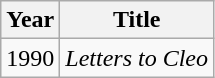<table class="wikitable">
<tr>
<th>Year</th>
<th>Title</th>
</tr>
<tr>
<td>1990</td>
<td><em>Letters to Cleo</em></td>
</tr>
</table>
